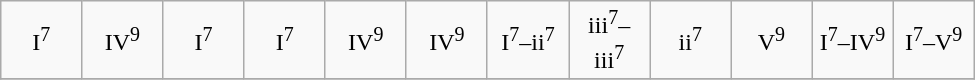<table class="wikitable" style="text-align:center; width:650px;">
<tr>
<td width=8%>I<sup>7</sup></td>
<td width=8%>IV<sup>9</sup></td>
<td width=8%>I<sup>7</sup></td>
<td width=8%>I<sup>7</sup></td>
<td width=8%>IV<sup>9</sup></td>
<td width=8%>IV<sup>9</sup></td>
<td width=8%>I<sup>7</sup>–ii<sup>7</sup></td>
<td width=8%>iii<sup>7</sup>–iii<sup>7</sup></td>
<td width=8%>ii<sup>7</sup></td>
<td width=8%>V<sup>9</sup></td>
<td width=8%>I<sup>7</sup>–IV<sup>9</sup></td>
<td width=8%>I<sup>7</sup>–V<sup>9</sup></td>
</tr>
<tr>
</tr>
</table>
